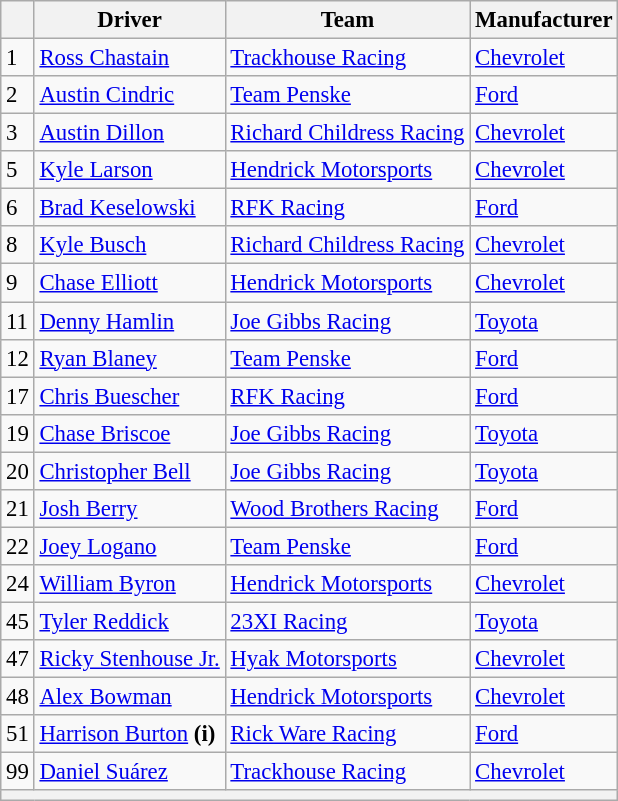<table class="wikitable" style="font-size:95%">
<tr>
<th></th>
<th>Driver</th>
<th>Team</th>
<th>Manufacturer</th>
</tr>
<tr>
<td>1</td>
<td><a href='#'>Ross Chastain</a></td>
<td><a href='#'>Trackhouse Racing</a></td>
<td><a href='#'>Chevrolet</a></td>
</tr>
<tr>
<td>2</td>
<td><a href='#'>Austin Cindric</a></td>
<td><a href='#'>Team Penske</a></td>
<td><a href='#'>Ford</a></td>
</tr>
<tr>
<td>3</td>
<td><a href='#'>Austin Dillon</a></td>
<td><a href='#'>Richard Childress Racing</a></td>
<td><a href='#'>Chevrolet</a></td>
</tr>
<tr>
<td>5</td>
<td><a href='#'>Kyle Larson</a></td>
<td><a href='#'>Hendrick Motorsports</a></td>
<td><a href='#'>Chevrolet</a></td>
</tr>
<tr>
<td>6</td>
<td><a href='#'>Brad Keselowski</a></td>
<td><a href='#'>RFK Racing</a></td>
<td><a href='#'>Ford</a></td>
</tr>
<tr>
<td>8</td>
<td><a href='#'>Kyle Busch</a></td>
<td><a href='#'>Richard Childress Racing</a></td>
<td><a href='#'>Chevrolet</a></td>
</tr>
<tr>
<td>9</td>
<td><a href='#'>Chase Elliott</a></td>
<td><a href='#'>Hendrick Motorsports</a></td>
<td><a href='#'>Chevrolet</a></td>
</tr>
<tr>
<td>11</td>
<td><a href='#'>Denny Hamlin</a></td>
<td><a href='#'>Joe Gibbs Racing</a></td>
<td><a href='#'>Toyota</a></td>
</tr>
<tr>
<td>12</td>
<td><a href='#'>Ryan Blaney</a></td>
<td><a href='#'>Team Penske</a></td>
<td><a href='#'>Ford</a></td>
</tr>
<tr>
<td>17</td>
<td><a href='#'>Chris Buescher</a></td>
<td><a href='#'>RFK Racing</a></td>
<td><a href='#'>Ford</a></td>
</tr>
<tr>
<td>19</td>
<td><a href='#'>Chase Briscoe</a></td>
<td><a href='#'>Joe Gibbs Racing</a></td>
<td><a href='#'>Toyota</a></td>
</tr>
<tr>
<td>20</td>
<td><a href='#'>Christopher Bell</a></td>
<td><a href='#'>Joe Gibbs Racing</a></td>
<td><a href='#'>Toyota</a></td>
</tr>
<tr>
<td>21</td>
<td><a href='#'>Josh Berry</a></td>
<td><a href='#'>Wood Brothers Racing</a></td>
<td><a href='#'>Ford</a></td>
</tr>
<tr>
<td>22</td>
<td><a href='#'>Joey Logano</a></td>
<td><a href='#'>Team Penske</a></td>
<td><a href='#'>Ford</a></td>
</tr>
<tr>
<td>24</td>
<td><a href='#'>William Byron</a></td>
<td><a href='#'>Hendrick Motorsports</a></td>
<td><a href='#'>Chevrolet</a></td>
</tr>
<tr>
<td>45</td>
<td><a href='#'>Tyler Reddick</a></td>
<td><a href='#'>23XI Racing</a></td>
<td><a href='#'>Toyota</a></td>
</tr>
<tr>
<td>47</td>
<td><a href='#'>Ricky Stenhouse Jr.</a></td>
<td><a href='#'>Hyak Motorsports</a></td>
<td><a href='#'>Chevrolet</a></td>
</tr>
<tr>
<td>48</td>
<td><a href='#'>Alex Bowman</a></td>
<td><a href='#'>Hendrick Motorsports</a></td>
<td><a href='#'>Chevrolet</a></td>
</tr>
<tr>
<td>51</td>
<td><a href='#'>Harrison Burton</a> <strong>(i)</strong></td>
<td><a href='#'>Rick Ware Racing</a></td>
<td><a href='#'>Ford</a></td>
</tr>
<tr>
<td>99</td>
<td><a href='#'>Daniel Suárez</a></td>
<td><a href='#'>Trackhouse Racing</a></td>
<td><a href='#'>Chevrolet</a></td>
</tr>
<tr>
<th colspan="4"></th>
</tr>
</table>
